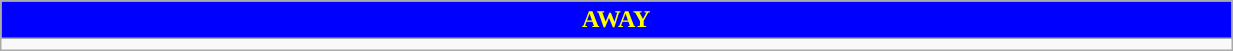<table class="wikitable collapsible collapsed" style="width:65%">
<tr>
<th colspan=7 ! style="color:yellow; background:blue">AWAY</th>
</tr>
<tr>
<td></td>
</tr>
</table>
